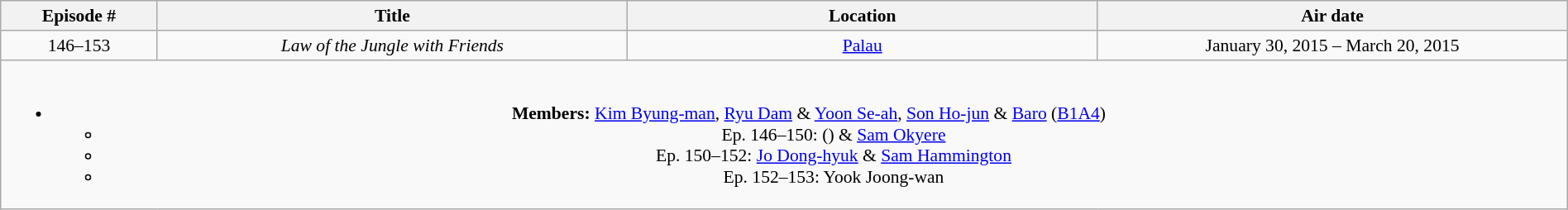<table class="wikitable" style="text-align:center; font-size:90%; width:100%;">
<tr>
<th width="10%">Episode #</th>
<th width="30%">Title</th>
<th width="30%">Location</th>
<th width="30%">Air date</th>
</tr>
<tr>
<td>146–153</td>
<td><em>Law of the Jungle with Friends</em></td>
<td><a href='#'>Palau</a></td>
<td>January 30, 2015 – March 20, 2015</td>
</tr>
<tr>
<td colspan="4"><br><ul><li><strong>Members:</strong> <a href='#'>Kim Byung-man</a>, <a href='#'>Ryu Dam</a> & <a href='#'>Yoon Se-ah</a>, <a href='#'>Son Ho-jun</a> & <a href='#'>Baro</a> (<a href='#'>B1A4</a>)<ul><li>Ep. 146–150:  () & <a href='#'>Sam Okyere</a></li><li>Ep. 150–152: <a href='#'>Jo Dong-hyuk</a> & <a href='#'>Sam Hammington</a></li><li>Ep. 152–153: Yook Joong-wan</li></ul></li></ul></td>
</tr>
</table>
